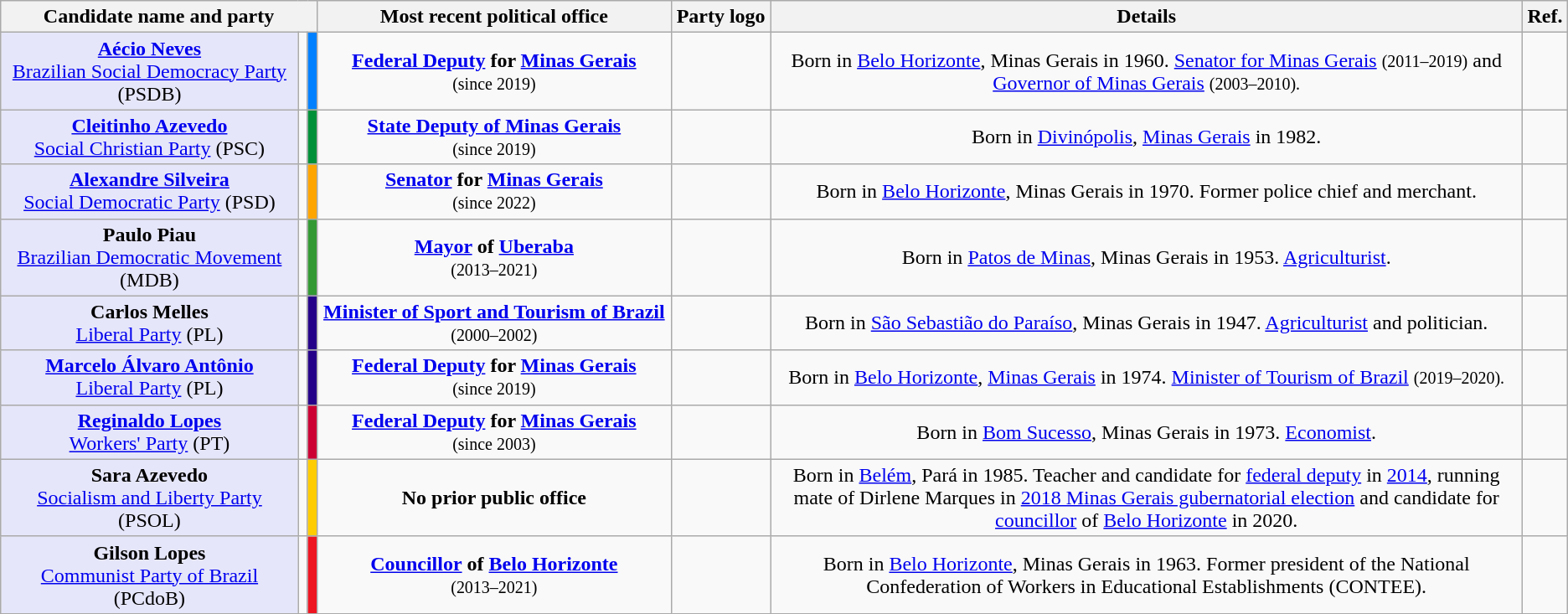<table class="wikitable" style="text-align:center;">
<tr>
<th colspan="3" style="width:20%;">Candidate name and party</th>
<th>Most recent political office</th>
<th>Party logo</th>
<th style="width:48%;">Details</th>
<th>Ref.</th>
</tr>
<tr>
<td style="background:lavender;"><strong><a href='#'>Aécio Neves</a></strong><br><a href='#'>Brazilian Social Democracy Party</a> (PSDB)</td>
<td></td>
<td style="background-color:#0080FF;"></td>
<td><strong><a href='#'>Federal Deputy</a> for <a href='#'>Minas Gerais</a></strong><br><small>(since 2019)</small></td>
<td></td>
<td>Born in <a href='#'>Belo Horizonte</a>, Minas Gerais in 1960. <a href='#'>Senator for Minas Gerais</a> <small>(2011–2019)</small> and <a href='#'>Governor of Minas Gerais</a> <small>(2003–2010).</small></td>
<td></td>
</tr>
<tr>
<td style="background:lavender;"><strong><a href='#'>Cleitinho Azevedo</a></strong><br><a href='#'>Social Christian Party</a> (PSC)</td>
<td></td>
<td style="background-color:#009038;"></td>
<td><strong><a href='#'>State Deputy of Minas Gerais</a></strong><br><small>(since 2019)</small></td>
<td></td>
<td>Born in <a href='#'>Divinópolis</a>, <a href='#'>Minas Gerais</a> in 1982.</td>
<td></td>
</tr>
<tr>
<td style="background:lavender;"><strong><a href='#'>Alexandre Silveira</a></strong><br><a href='#'>Social Democratic Party</a> (PSD)</td>
<td></td>
<td style="background-color:#FFA500;"></td>
<td><strong><a href='#'>Senator</a> for <a href='#'>Minas Gerais</a><br></strong><small>(since 2022)</small></td>
<td></td>
<td>Born in <a href='#'>Belo Horizonte</a>, Minas Gerais in 1970. Former police chief and merchant.</td>
<td></td>
</tr>
<tr>
<td style="background:lavender;"><strong>Paulo Piau</strong><br><a href='#'>Brazilian Democratic Movement</a> (MDB)</td>
<td></td>
<td style="background-color:#339933;"></td>
<td><strong><a href='#'>Mayor</a> of <a href='#'>Uberaba</a><br></strong><small>(2013–2021)</small></td>
<td></td>
<td>Born in <a href='#'>Patos de Minas</a>, Minas Gerais in 1953. <a href='#'>Agriculturist</a>.</td>
<td></td>
</tr>
<tr>
<td style="background:lavender;"><strong>Carlos Melles</strong><br><a href='#'>Liberal Party</a> (PL)</td>
<td></td>
<td style="background-color:#250088;"></td>
<td><a href='#'><strong>Minister of Sport and Tourism of Brazil</strong></a><strong><br></strong><small>(2000–2002)</small></td>
<td></td>
<td>Born in <a href='#'>São Sebastião do Paraíso</a>, Minas Gerais in 1947. <a href='#'>Agriculturist</a> and politician.</td>
<td></td>
</tr>
<tr>
<td style="background:lavender;"><strong><a href='#'>Marcelo Álvaro Antônio</a></strong><br><a href='#'>Liberal Party</a> (PL)</td>
<td></td>
<td style="background-color:#250088;"></td>
<td><strong><a href='#'>Federal Deputy</a> for <a href='#'>Minas Gerais</a></strong><br><small>(since 2019)</small></td>
<td></td>
<td>Born in <a href='#'>Belo Horizonte</a>, <a href='#'>Minas Gerais</a> in 1974. <a href='#'>Minister of Tourism of Brazil</a> <small>(2019–2020).</small></td>
<td></td>
</tr>
<tr>
<td style="background:lavender;"><strong><a href='#'>Reginaldo Lopes</a></strong><br><a href='#'>Workers' Party</a> (PT)</td>
<td></td>
<td style="background-color:#CC0033;"></td>
<td><strong><a href='#'>Federal Deputy</a> for <a href='#'>Minas Gerais</a></strong><br><small>(since 2003)</small></td>
<td></td>
<td>Born in <a href='#'>Bom Sucesso</a>, Minas Gerais in 1973. <a href='#'>Economist</a>.</td>
<td></td>
</tr>
<tr>
<td style="background:lavender;"><strong>Sara Azevedo</strong><br><a href='#'>Socialism and Liberty Party</a> (PSOL)</td>
<td></td>
<td style="background-color:#FFCC00;"></td>
<td><strong>No prior public office</strong></td>
<td></td>
<td>Born in <a href='#'>Belém</a>, Pará in 1985. Teacher and candidate for <a href='#'>federal deputy</a> in <a href='#'>2014</a>, running mate of Dirlene Marques in <a href='#'>2018 Minas Gerais gubernatorial election</a> and candidate for <a href='#'>councillor</a> of <a href='#'>Belo Horizonte</a> in 2020.</td>
<td></td>
</tr>
<tr>
<td style="background:lavender;"><strong>Gilson Lopes</strong><br><a href='#'>Communist Party of Brazil</a> (PCdoB)</td>
<td></td>
<td style="background-color:#EE1521;"></td>
<td><strong><a href='#'>Councillor</a></strong> <strong>of <a href='#'>Belo Horizonte</a></strong><br><small>(2013–2021)</small></td>
<td></td>
<td>Born in <a href='#'>Belo Horizonte</a>, Minas Gerais in 1963. Former president of the National Confederation of Workers in Educational Establishments (CONTEE).</td>
<td></td>
</tr>
</table>
